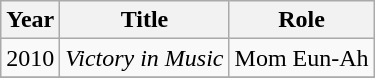<table class="wikitable">
<tr>
<th>Year</th>
<th>Title</th>
<th>Role</th>
</tr>
<tr>
<td>2010</td>
<td><em>Victory in Music</em> </td>
<td>Mom Eun-Ah</td>
</tr>
<tr>
</tr>
</table>
